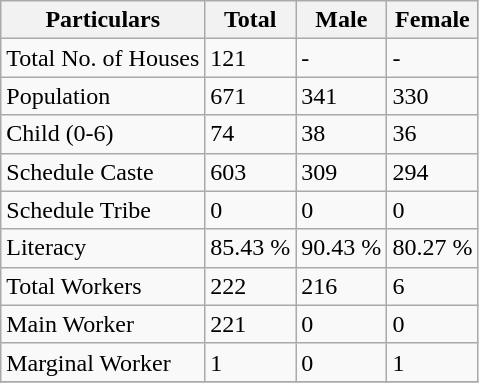<table class="wikitable sortable">
<tr>
<th>Particulars</th>
<th>Total</th>
<th>Male</th>
<th>Female</th>
</tr>
<tr>
<td>Total No. of Houses</td>
<td>121</td>
<td>-</td>
<td>-</td>
</tr>
<tr>
<td>Population</td>
<td>671</td>
<td>341</td>
<td>330</td>
</tr>
<tr>
<td>Child (0-6)</td>
<td>74</td>
<td>38</td>
<td>36</td>
</tr>
<tr>
<td>Schedule Caste</td>
<td>603</td>
<td>309</td>
<td>294</td>
</tr>
<tr>
<td>Schedule Tribe</td>
<td>0</td>
<td>0</td>
<td>0</td>
</tr>
<tr>
<td>Literacy</td>
<td>85.43 %</td>
<td>90.43 %</td>
<td>80.27 %</td>
</tr>
<tr>
<td>Total Workers</td>
<td>222</td>
<td>216</td>
<td>6</td>
</tr>
<tr>
<td>Main Worker</td>
<td>221</td>
<td>0</td>
<td>0</td>
</tr>
<tr>
<td>Marginal Worker</td>
<td>1</td>
<td>0</td>
<td>1</td>
</tr>
<tr>
</tr>
</table>
